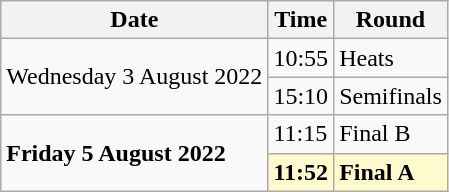<table class="wikitable">
<tr>
<th>Date</th>
<th>Time</th>
<th>Round</th>
</tr>
<tr>
<td rowspan=2>Wednesday 3 August 2022</td>
<td>10:55</td>
<td>Heats</td>
</tr>
<tr>
<td>15:10</td>
<td>Semifinals</td>
</tr>
<tr>
<td rowspan=2><strong>Friday 5 August 2022</strong></td>
<td>11:15</td>
<td>Final B</td>
</tr>
<tr>
<td style=background:lemonchiffon><strong>11:52</strong></td>
<td style=background:lemonchiffon><strong>Final A</strong></td>
</tr>
</table>
